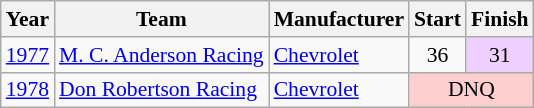<table class="wikitable" style="font-size: 90%;">
<tr>
<th>Year</th>
<th>Team</th>
<th>Manufacturer</th>
<th>Start</th>
<th>Finish</th>
</tr>
<tr>
<td><a href='#'>1977</a></td>
<td><a href='#'>M. C. Anderson Racing</a></td>
<td><a href='#'>Chevrolet</a></td>
<td align=center>36</td>
<td align=center style="background:#EFCFFF;">31</td>
</tr>
<tr>
<td><a href='#'>1978</a></td>
<td><a href='#'>Don Robertson Racing</a></td>
<td><a href='#'>Chevrolet</a></td>
<td align=center colspan=2 style="background:#FFCFCF;">DNQ</td>
</tr>
</table>
